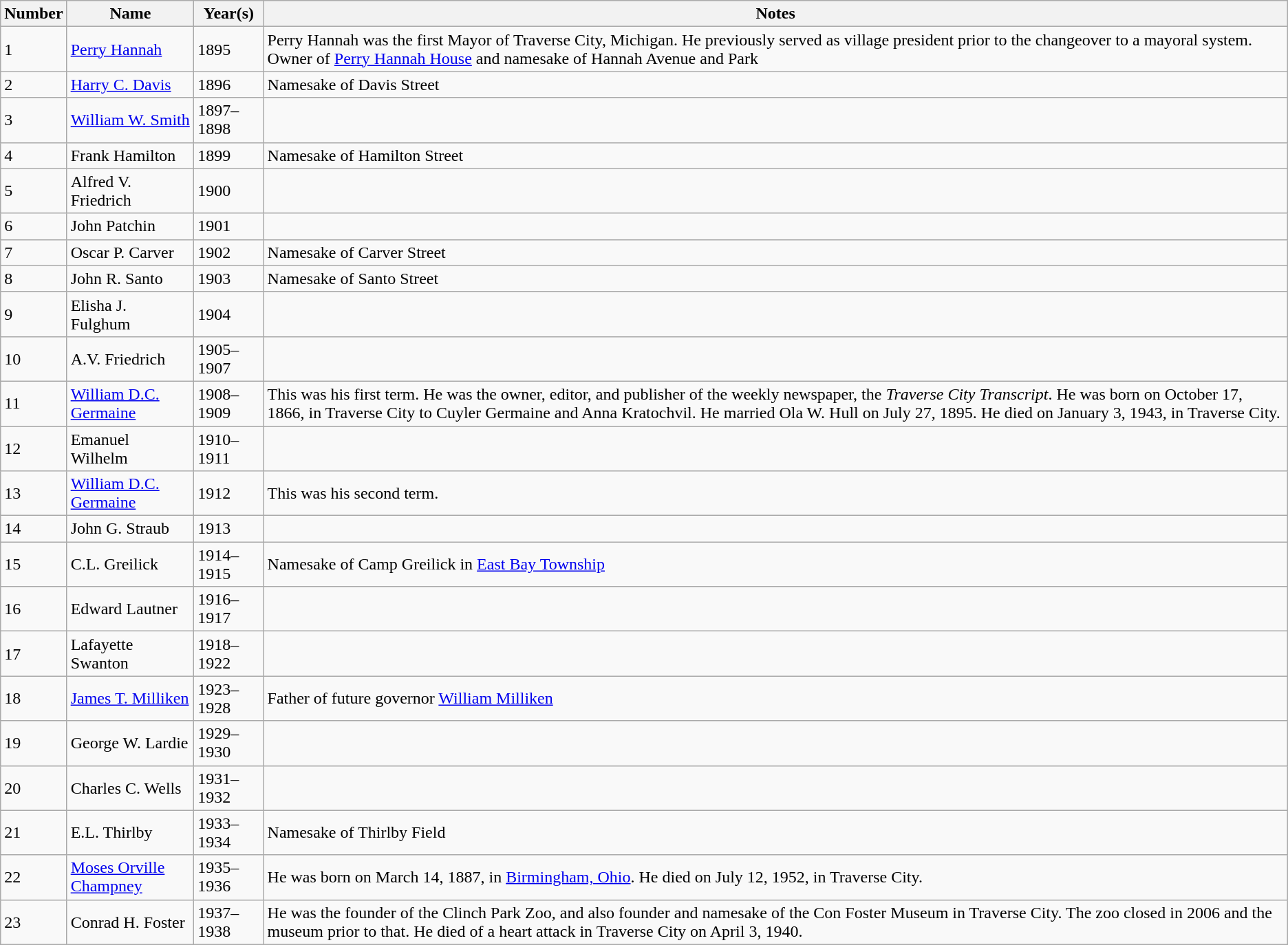<table class="wikitable">
<tr>
<th>Number</th>
<th>Name</th>
<th>Year(s)</th>
<th>Notes</th>
</tr>
<tr>
<td>1</td>
<td><a href='#'>Perry Hannah</a></td>
<td>1895</td>
<td>Perry Hannah was the first Mayor of Traverse City, Michigan. He previously served as village president prior to the changeover to a mayoral system. Owner of <a href='#'>Perry Hannah House</a> and namesake of Hannah Avenue and Park</td>
</tr>
<tr>
<td>2</td>
<td><a href='#'>Harry C. Davis</a></td>
<td>1896</td>
<td>Namesake of Davis Street</td>
</tr>
<tr>
<td>3</td>
<td><a href='#'>William W. Smith</a></td>
<td>1897–1898</td>
<td></td>
</tr>
<tr>
<td>4</td>
<td>Frank Hamilton</td>
<td>1899</td>
<td>Namesake of Hamilton Street</td>
</tr>
<tr>
<td>5</td>
<td>Alfred V. Friedrich</td>
<td>1900</td>
<td></td>
</tr>
<tr>
<td>6</td>
<td>John Patchin</td>
<td>1901</td>
<td></td>
</tr>
<tr>
<td>7</td>
<td>Oscar P. Carver</td>
<td>1902</td>
<td>Namesake of Carver Street</td>
</tr>
<tr>
<td>8</td>
<td>John R. Santo</td>
<td>1903</td>
<td>Namesake of Santo Street</td>
</tr>
<tr>
<td>9</td>
<td>Elisha J. Fulghum</td>
<td>1904</td>
<td></td>
</tr>
<tr>
<td>10</td>
<td>A.V. Friedrich</td>
<td>1905–1907</td>
<td></td>
</tr>
<tr>
<td>11</td>
<td><a href='#'>William D.C. Germaine</a></td>
<td>1908–1909</td>
<td>This was his first term. He was the owner, editor, and publisher of the weekly newspaper, the <em>Traverse City Transcript</em>. He was born on October 17, 1866, in Traverse City to Cuyler Germaine and Anna Kratochvil. He married Ola W. Hull on July 27, 1895. He died on January 3, 1943, in Traverse City.</td>
</tr>
<tr>
<td>12</td>
<td>Emanuel Wilhelm</td>
<td>1910–1911</td>
<td></td>
</tr>
<tr>
<td>13</td>
<td><a href='#'>William D.C. Germaine</a></td>
<td>1912</td>
<td>This was his second term.</td>
</tr>
<tr>
<td>14</td>
<td>John G. Straub</td>
<td>1913</td>
<td></td>
</tr>
<tr>
<td>15</td>
<td>C.L. Greilick</td>
<td>1914–1915</td>
<td>Namesake of Camp Greilick in <a href='#'>East Bay Township</a></td>
</tr>
<tr>
<td>16</td>
<td>Edward Lautner</td>
<td>1916–1917</td>
<td></td>
</tr>
<tr>
<td>17</td>
<td>Lafayette Swanton</td>
<td>1918–1922</td>
<td></td>
</tr>
<tr>
<td>18</td>
<td><a href='#'>James T. Milliken</a></td>
<td>1923–1928</td>
<td>Father of future governor <a href='#'>William Milliken</a></td>
</tr>
<tr>
<td>19</td>
<td>George W. Lardie</td>
<td>1929–1930</td>
<td></td>
</tr>
<tr>
<td>20</td>
<td>Charles C. Wells</td>
<td>1931–1932</td>
<td></td>
</tr>
<tr>
<td>21</td>
<td>E.L. Thirlby</td>
<td>1933–1934</td>
<td>Namesake of Thirlby Field</td>
</tr>
<tr>
<td>22</td>
<td><a href='#'>Moses Orville Champney</a></td>
<td>1935–1936</td>
<td>He was born on March 14, 1887, in <a href='#'>Birmingham, Ohio</a>. He died on July 12, 1952, in Traverse City.</td>
</tr>
<tr>
<td>23</td>
<td>Conrad H. Foster</td>
<td>1937–1938</td>
<td>He was the founder of the Clinch Park Zoo, and also founder and namesake of the Con Foster Museum in Traverse City. The zoo closed in 2006 and the museum prior to that. He died of a heart attack in Traverse City on April 3, 1940.</td>
</tr>
</table>
